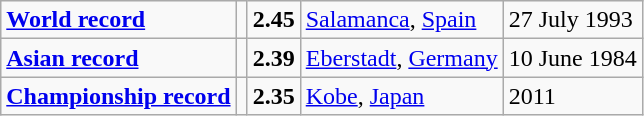<table class="wikitable">
<tr>
<td><strong><a href='#'>World record</a></strong></td>
<td></td>
<td><strong>2.45</strong></td>
<td><a href='#'>Salamanca</a>, <a href='#'>Spain</a></td>
<td>27 July 1993</td>
</tr>
<tr>
<td><strong><a href='#'>Asian record</a></strong></td>
<td></td>
<td><strong>2.39</strong></td>
<td><a href='#'>Eberstadt</a>, <a href='#'>Germany</a></td>
<td>10 June 1984</td>
</tr>
<tr>
<td><strong><a href='#'>Championship record</a></strong></td>
<td></td>
<td><strong>2.35</strong></td>
<td><a href='#'>Kobe</a>, <a href='#'>Japan</a></td>
<td>2011</td>
</tr>
</table>
